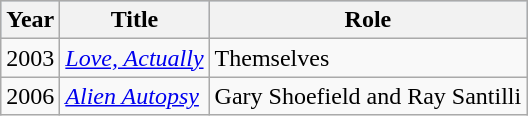<table class="wikitable">
<tr style="background:#b0c4de; text-align:center;">
<th>Year</th>
<th>Title</th>
<th>Role</th>
</tr>
<tr>
<td>2003</td>
<td><em><a href='#'>Love, Actually</a></em></td>
<td>Themselves</td>
</tr>
<tr>
<td>2006</td>
<td><em><a href='#'>Alien Autopsy</a></em></td>
<td>Gary Shoefield and Ray Santilli</td>
</tr>
</table>
